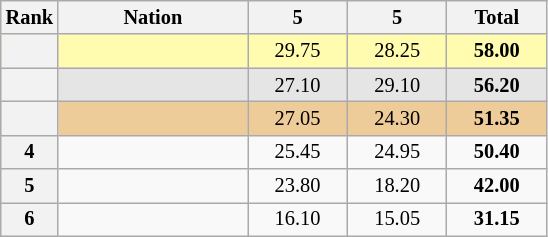<table class="wikitable sortable" style="text-align:center; font-size:85%">
<tr>
<th scope="col" style="width:20px;">Rank</th>
<th scope="col" style="width:120px;">Nation</th>
<th scope="col" style="width:60px;">5 </th>
<th scope="col" style="width:60px;">5 </th>
<th scope="col" style="width:60px;">Total</th>
</tr>
<tr bgcolor="fffcaf">
<th scope="row"></th>
<td align="left"></td>
<td>29.75</td>
<td>28.25</td>
<td><strong>58.00</strong></td>
</tr>
<tr bgcolor="e5e5e5">
<th scope="row"></th>
<td align="left"></td>
<td>27.10</td>
<td>29.10</td>
<td><strong>56.20</strong></td>
</tr>
<tr bgcolor="eecc99">
<th scope="row"></th>
<td align="left"></td>
<td>27.05</td>
<td>24.30</td>
<td><strong>51.35</strong></td>
</tr>
<tr>
<th scope="row">4</th>
<td align="left"></td>
<td>25.45</td>
<td>24.95</td>
<td><strong>50.40</strong></td>
</tr>
<tr>
<th scope="row">5</th>
<td align="left"></td>
<td>23.80</td>
<td>18.20</td>
<td><strong>42.00</strong></td>
</tr>
<tr>
<th scope="row">6</th>
<td align="left"></td>
<td>16.10</td>
<td>15.05</td>
<td><strong>31.15</strong></td>
</tr>
</table>
